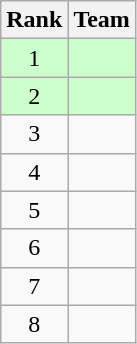<table class="wikitable" style="text-align:center;">
<tr>
<th>Rank</th>
<th>Team</th>
</tr>
<tr bgcolor="ccffcc">
<td>1</td>
<td align="left"></td>
</tr>
<tr bgcolor="ccffcc">
<td>2</td>
<td align="left"></td>
</tr>
<tr>
<td>3</td>
<td align="left"></td>
</tr>
<tr>
<td>4</td>
<td align="left"></td>
</tr>
<tr>
<td>5</td>
<td align="left"></td>
</tr>
<tr>
<td>6</td>
<td align="left"></td>
</tr>
<tr>
<td>7</td>
<td align="left"></td>
</tr>
<tr>
<td>8</td>
<td align="left"></td>
</tr>
</table>
